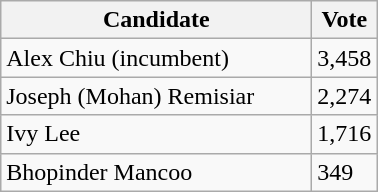<table class="wikitable">
<tr>
<th bgcolor="#DDDDFF" width="200px">Candidate</th>
<th bgcolor="#DDDDFF">Vote</th>
</tr>
<tr>
<td>Alex Chiu (incumbent)</td>
<td>3,458</td>
</tr>
<tr>
<td>Joseph (Mohan) Remisiar</td>
<td>2,274</td>
</tr>
<tr>
<td>Ivy Lee</td>
<td>1,716</td>
</tr>
<tr>
<td>Bhopinder Mancoo</td>
<td>349</td>
</tr>
</table>
